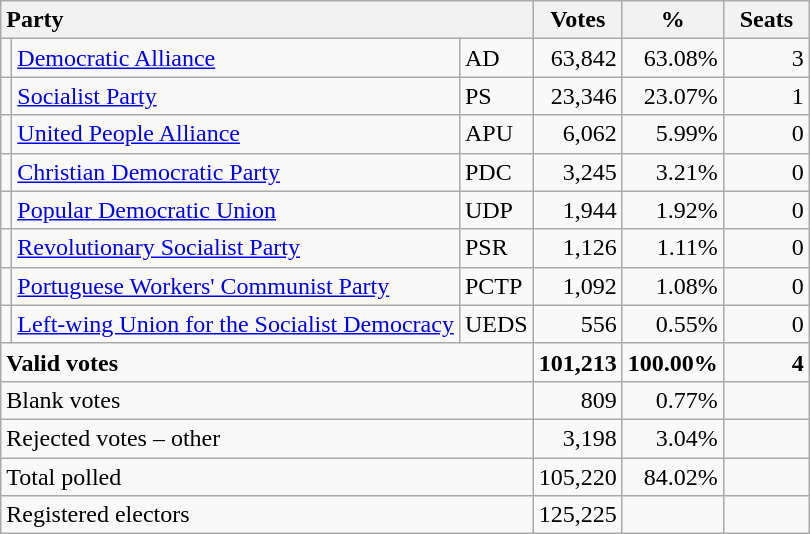<table class="wikitable" border="1" style="text-align:right;">
<tr>
<th style="text-align:left;" colspan=3>Party</th>
<th align=center width="50">Votes</th>
<th align=center width="50">%</th>
<th align=center width="50">Seats</th>
</tr>
<tr>
<td></td>
<td align=left><a href='#'>Democratic Alliance</a></td>
<td align=left>AD</td>
<td>63,842</td>
<td>63.08%</td>
<td>3</td>
</tr>
<tr>
<td></td>
<td align=left><a href='#'>Socialist Party</a></td>
<td align=left>PS</td>
<td>23,346</td>
<td>23.07%</td>
<td>1</td>
</tr>
<tr>
<td></td>
<td align=left><a href='#'>United People Alliance</a></td>
<td align=left>APU</td>
<td>6,062</td>
<td>5.99%</td>
<td>0</td>
</tr>
<tr>
<td></td>
<td align=left style="white-space: nowrap;"><a href='#'>Christian Democratic Party</a></td>
<td align=left>PDC</td>
<td>3,245</td>
<td>3.21%</td>
<td>0</td>
</tr>
<tr>
<td></td>
<td align=left><a href='#'>Popular Democratic Union</a></td>
<td align=left>UDP</td>
<td>1,944</td>
<td>1.92%</td>
<td>0</td>
</tr>
<tr>
<td></td>
<td align=left><a href='#'>Revolutionary Socialist Party</a></td>
<td align=left>PSR</td>
<td>1,126</td>
<td>1.11%</td>
<td>0</td>
</tr>
<tr>
<td></td>
<td align=left><a href='#'>Portuguese Workers' Communist Party</a></td>
<td align=left>PCTP</td>
<td>1,092</td>
<td>1.08%</td>
<td>0</td>
</tr>
<tr>
<td></td>
<td align=left><a href='#'>Left-wing Union for the Socialist Democracy</a></td>
<td align=left>UEDS</td>
<td>556</td>
<td>0.55%</td>
<td>0</td>
</tr>
<tr style="font-weight:bold">
<td align=left colspan=3>Valid votes</td>
<td>101,213</td>
<td>100.00%</td>
<td>4</td>
</tr>
<tr>
<td align=left colspan=3>Blank votes</td>
<td>809</td>
<td>0.77%</td>
<td></td>
</tr>
<tr>
<td align=left colspan=3>Rejected votes – other</td>
<td>3,198</td>
<td>3.04%</td>
<td></td>
</tr>
<tr>
<td align=left colspan=3>Total polled</td>
<td>105,220</td>
<td>84.02%</td>
<td></td>
</tr>
<tr>
<td align=left colspan=3>Registered electors</td>
<td>125,225</td>
<td></td>
<td></td>
</tr>
</table>
